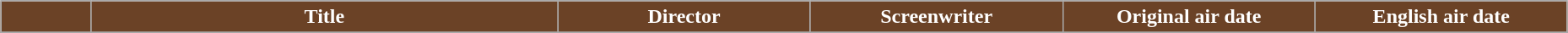<table class="wikitable" style="width:98%; margin:auto; background:#FFF;">
<tr>
<th style="background:#6B4226; color:#FFFFFF; width:4em;"></th>
<th style="background:#6B4226; color:#FFFFFF;">Title</th>
<th style="background:#6B4226; color:#FFFFFF; width:12em;">Director</th>
<th style="background:#6B4226; color:#FFFFFF; width:12em;">Screenwriter</th>
<th style="background:#6B4226; color:#FFFFFF; width:12em;">Original air date</th>
<th style="background:#6B4226; color:#FFFFFF; width:12em;">English air date</th>
</tr>
<tr>
</tr>
</table>
